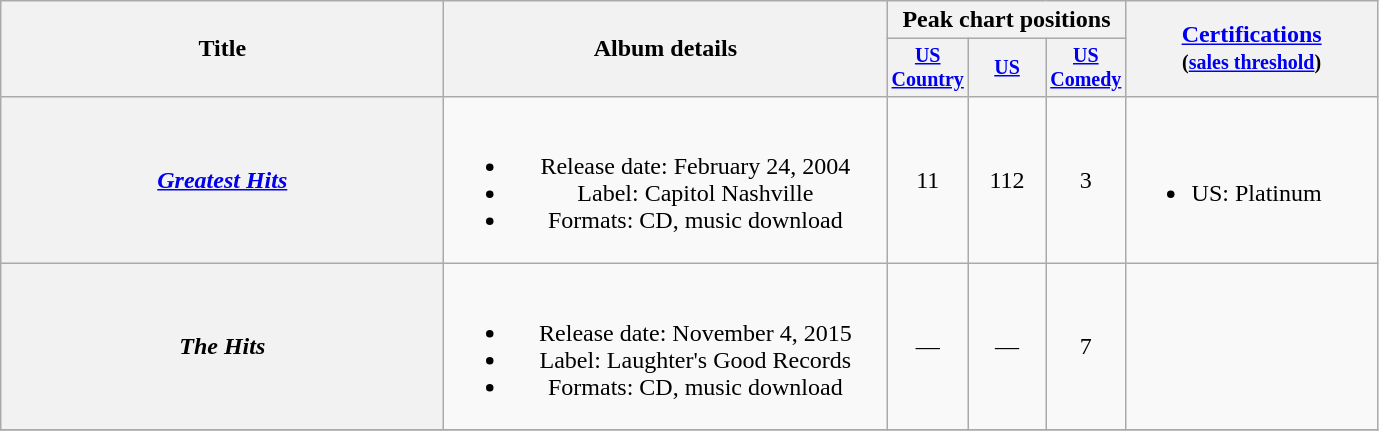<table class="wikitable plainrowheaders" style="text-align:center;">
<tr>
<th rowspan="2" style="width:18em;">Title</th>
<th rowspan="2" style="width:18em;">Album details</th>
<th colspan="3">Peak chart positions</th>
<th rowspan="2" style="width:10em;"><a href='#'>Certifications</a><br><small>(<a href='#'>sales threshold</a>)</small></th>
</tr>
<tr style="font-size:smaller;">
<th width="45"><a href='#'>US Country</a><br></th>
<th width="45"><a href='#'>US</a><br></th>
<th width="45"><a href='#'>US Comedy</a><br></th>
</tr>
<tr>
<th scope="row"><em><a href='#'>Greatest Hits</a></em></th>
<td><br><ul><li>Release date: February 24, 2004</li><li>Label: Capitol Nashville</li><li>Formats: CD, music download</li></ul></td>
<td>11</td>
<td>112</td>
<td>3</td>
<td align="left"><br><ul><li>US: Platinum</li></ul></td>
</tr>
<tr>
<th scope="row"><em>The Hits</em></th>
<td><br><ul><li>Release date: November 4, 2015</li><li>Label: Laughter's Good Records</li><li>Formats: CD, music download</li></ul></td>
<td>—</td>
<td>—</td>
<td>7</td>
<td></td>
</tr>
<tr>
</tr>
</table>
